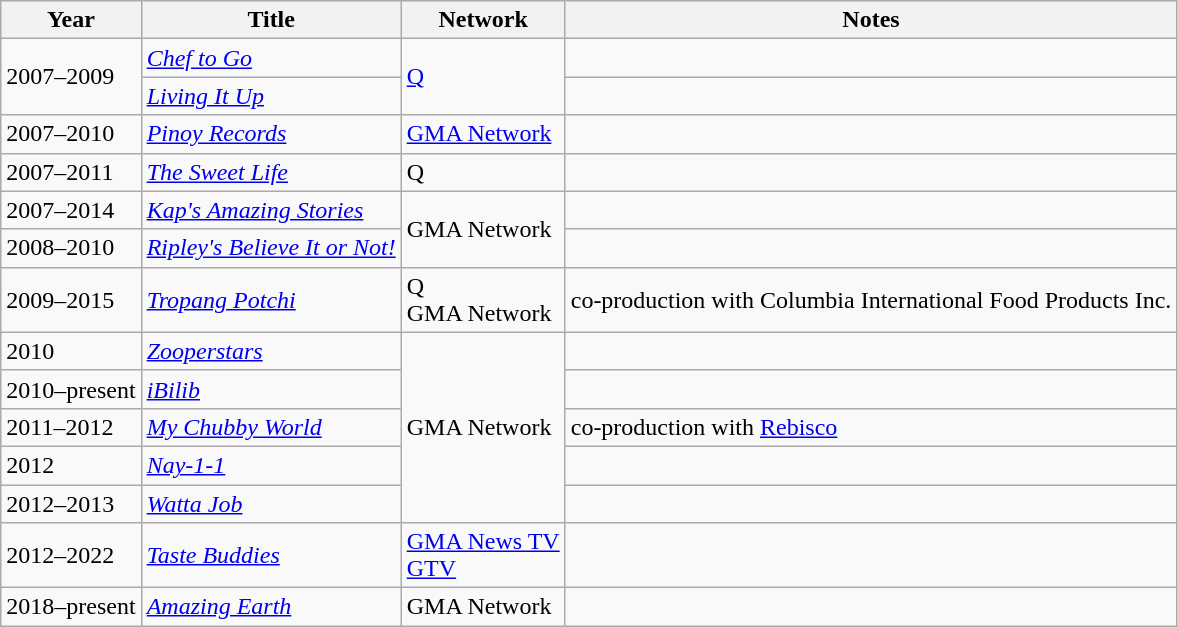<table class="wikitable">
<tr>
<th>Year</th>
<th>Title</th>
<th>Network</th>
<th>Notes</th>
</tr>
<tr>
<td rowspan="2">2007–2009</td>
<td><em><a href='#'>Chef to Go</a></em></td>
<td rowspan="2"><a href='#'>Q</a></td>
<td></td>
</tr>
<tr>
<td><em><a href='#'>Living It Up</a></em></td>
<td></td>
</tr>
<tr>
<td>2007–2010</td>
<td><em><a href='#'>Pinoy Records</a></em></td>
<td><a href='#'>GMA Network</a></td>
<td></td>
</tr>
<tr>
<td>2007–2011</td>
<td><em><a href='#'>The Sweet Life</a></em></td>
<td>Q</td>
<td></td>
</tr>
<tr>
<td>2007–2014</td>
<td><em><a href='#'>Kap's Amazing Stories</a></em></td>
<td rowspan="2">GMA Network</td>
<td></td>
</tr>
<tr>
<td>2008–2010</td>
<td><em><a href='#'>Ripley's Believe It or Not!</a></em></td>
<td></td>
</tr>
<tr>
<td>2009–2015</td>
<td><em><a href='#'>Tropang Potchi</a></em></td>
<td>Q<br>GMA Network</td>
<td>co-production with Columbia International Food Products Inc.</td>
</tr>
<tr>
<td>2010</td>
<td><em><a href='#'>Zooperstars</a></em></td>
<td rowspan="5">GMA Network</td>
<td></td>
</tr>
<tr>
<td>2010–present</td>
<td><em><a href='#'>iBilib</a></em></td>
<td></td>
</tr>
<tr>
<td>2011–2012</td>
<td><em><a href='#'>My Chubby World</a></em></td>
<td>co-production with <a href='#'>Rebisco</a></td>
</tr>
<tr>
<td>2012</td>
<td><em><a href='#'>Nay-1-1</a></em></td>
<td></td>
</tr>
<tr>
<td>2012–2013</td>
<td><em><a href='#'>Watta Job</a></em></td>
<td></td>
</tr>
<tr>
<td>2012–2022</td>
<td><em><a href='#'>Taste Buddies</a></em></td>
<td><a href='#'>GMA News TV</a><br><a href='#'>GTV</a></td>
<td></td>
</tr>
<tr>
<td>2018–present</td>
<td><em><a href='#'>Amazing Earth</a></em></td>
<td>GMA Network</td>
<td></td>
</tr>
</table>
